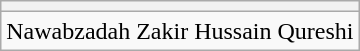<table class="wikitable">
<tr>
<th></th>
</tr>
<tr>
<td>Nawabzadah Zakir Hussain Qureshi</td>
</tr>
</table>
